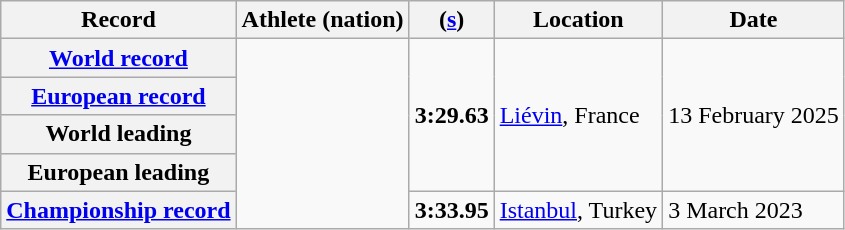<table class="wikitable">
<tr>
<th scope="col">Record</th>
<th scope="col">Athlete (nation)</th>
<th scope="col"> (<a href='#'>s</a>)</th>
<th scope="col">Location</th>
<th scope="col">Date</th>
</tr>
<tr>
<th scope="row"><a href='#'>World record</a></th>
<td rowspan="5"></td>
<td rowspan="4" align="center"><strong>3:29.63</strong></td>
<td rowspan="4"><a href='#'>Liévin</a>, France</td>
<td rowspan="4">13 February 2025</td>
</tr>
<tr>
<th scope="row"><a href='#'>European record</a></th>
</tr>
<tr>
<th scope="row">World leading</th>
</tr>
<tr>
<th scope="row">European leading</th>
</tr>
<tr>
<th scope="row"><a href='#'>Championship record</a></th>
<td align="center"><strong>3:33.95</strong></td>
<td><a href='#'>Istanbul</a>, Turkey</td>
<td>3 March 2023</td>
</tr>
</table>
